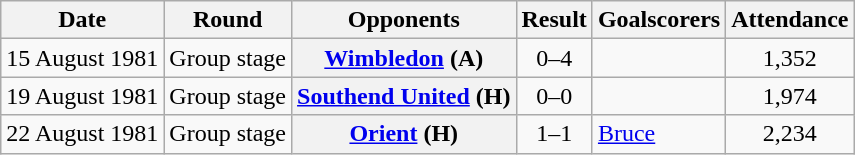<table class="wikitable plainrowheaders sortable">
<tr>
<th scope=col>Date</th>
<th scope=col>Round</th>
<th scope=col>Opponents</th>
<th scope=col>Result</th>
<th scope=col class=unsortable>Goalscorers</th>
<th scope=col>Attendance</th>
</tr>
<tr>
<td>15 August 1981</td>
<td>Group stage</td>
<th scope=row><a href='#'>Wimbledon</a> (A)</th>
<td align=center>0–4</td>
<td></td>
<td align=center>1,352</td>
</tr>
<tr>
<td>19 August 1981</td>
<td>Group stage</td>
<th scope=row><a href='#'>Southend United</a> (H)</th>
<td align=center>0–0</td>
<td></td>
<td align=center>1,974</td>
</tr>
<tr>
<td>22 August 1981</td>
<td>Group stage</td>
<th scope=row><a href='#'>Orient</a> (H)</th>
<td align=center>1–1</td>
<td><a href='#'>Bruce</a></td>
<td align=center>2,234</td>
</tr>
</table>
